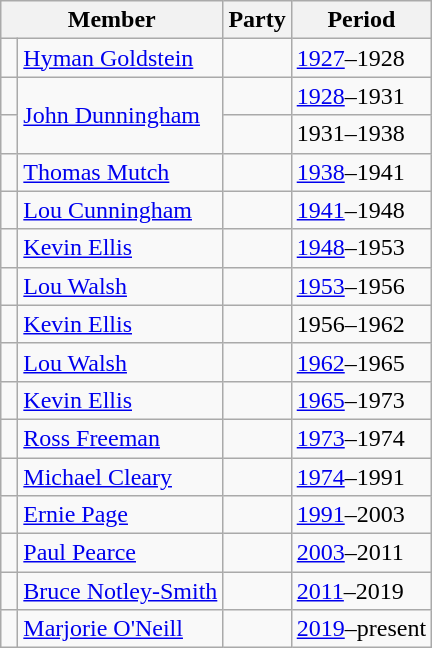<table class="wikitable">
<tr>
<th colspan="2">Member</th>
<th>Party</th>
<th>Period</th>
</tr>
<tr>
<td> </td>
<td><a href='#'>Hyman Goldstein</a></td>
<td></td>
<td><a href='#'>1927</a>–1928</td>
</tr>
<tr>
<td> </td>
<td rowspan="2"><a href='#'>John Dunningham</a></td>
<td></td>
<td><a href='#'>1928</a>–1931</td>
</tr>
<tr>
<td> </td>
<td></td>
<td>1931–1938</td>
</tr>
<tr>
<td> </td>
<td><a href='#'>Thomas Mutch</a></td>
<td></td>
<td><a href='#'>1938</a>–1941</td>
</tr>
<tr>
<td> </td>
<td><a href='#'>Lou Cunningham</a></td>
<td></td>
<td><a href='#'>1941</a>–1948</td>
</tr>
<tr>
<td> </td>
<td><a href='#'>Kevin Ellis</a></td>
<td></td>
<td><a href='#'>1948</a>–1953</td>
</tr>
<tr>
<td> </td>
<td><a href='#'>Lou Walsh</a></td>
<td></td>
<td><a href='#'>1953</a>–1956</td>
</tr>
<tr>
<td> </td>
<td><a href='#'>Kevin Ellis</a></td>
<td></td>
<td>1956–1962</td>
</tr>
<tr>
<td> </td>
<td><a href='#'>Lou Walsh</a></td>
<td></td>
<td><a href='#'>1962</a>–1965</td>
</tr>
<tr>
<td> </td>
<td><a href='#'>Kevin Ellis</a></td>
<td></td>
<td><a href='#'>1965</a>–1973</td>
</tr>
<tr>
<td> </td>
<td><a href='#'>Ross Freeman</a></td>
<td></td>
<td><a href='#'>1973</a>–1974</td>
</tr>
<tr>
<td> </td>
<td><a href='#'>Michael Cleary</a></td>
<td></td>
<td><a href='#'>1974</a>–1991</td>
</tr>
<tr>
<td> </td>
<td><a href='#'>Ernie Page</a></td>
<td></td>
<td><a href='#'>1991</a>–2003</td>
</tr>
<tr>
<td> </td>
<td><a href='#'>Paul Pearce</a></td>
<td></td>
<td><a href='#'>2003</a>–2011</td>
</tr>
<tr>
<td> </td>
<td><a href='#'>Bruce Notley-Smith</a></td>
<td></td>
<td><a href='#'>2011</a>–2019</td>
</tr>
<tr>
<td> </td>
<td><a href='#'>Marjorie O'Neill</a></td>
<td></td>
<td><a href='#'>2019</a>–present</td>
</tr>
</table>
